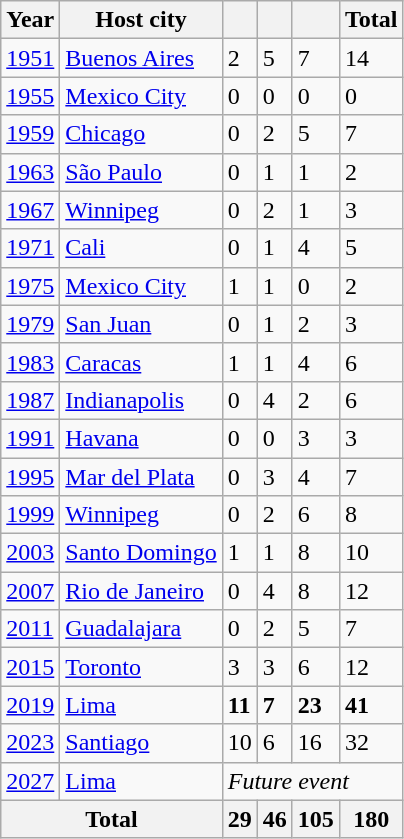<table class="wikitable sortable">
<tr>
<th>Year</th>
<th>Host city</th>
<th></th>
<th></th>
<th></th>
<th>Total</th>
</tr>
<tr>
<td><a href='#'>1951</a></td>
<td><a href='#'>Buenos Aires</a></td>
<td>2</td>
<td>5</td>
<td>7</td>
<td>14</td>
</tr>
<tr>
<td><a href='#'>1955</a></td>
<td><a href='#'>Mexico City</a></td>
<td>0</td>
<td>0</td>
<td>0</td>
<td>0</td>
</tr>
<tr>
<td><a href='#'>1959</a></td>
<td><a href='#'>Chicago</a></td>
<td>0</td>
<td>2</td>
<td>5</td>
<td>7</td>
</tr>
<tr>
<td><a href='#'>1963</a></td>
<td><a href='#'>São Paulo</a></td>
<td>0</td>
<td>1</td>
<td>1</td>
<td>2</td>
</tr>
<tr>
<td><a href='#'>1967</a></td>
<td><a href='#'>Winnipeg</a></td>
<td>0</td>
<td>2</td>
<td>1</td>
<td>3</td>
</tr>
<tr>
<td><a href='#'>1971</a></td>
<td><a href='#'>Cali</a></td>
<td>0</td>
<td>1</td>
<td>4</td>
<td>5</td>
</tr>
<tr>
<td><a href='#'>1975</a></td>
<td><a href='#'>Mexico City</a></td>
<td>1</td>
<td>1</td>
<td>0</td>
<td>2</td>
</tr>
<tr>
<td><a href='#'>1979</a></td>
<td><a href='#'>San Juan</a></td>
<td>0</td>
<td>1</td>
<td>2</td>
<td>3</td>
</tr>
<tr>
<td><a href='#'>1983</a></td>
<td><a href='#'>Caracas</a></td>
<td>1</td>
<td>1</td>
<td>4</td>
<td>6</td>
</tr>
<tr>
<td><a href='#'>1987</a></td>
<td><a href='#'>Indianapolis</a></td>
<td>0</td>
<td>4</td>
<td>2</td>
<td>6</td>
</tr>
<tr>
<td><a href='#'>1991</a></td>
<td><a href='#'>Havana</a></td>
<td>0</td>
<td>0</td>
<td>3</td>
<td>3</td>
</tr>
<tr>
<td><a href='#'>1995</a></td>
<td><a href='#'>Mar del Plata</a></td>
<td>0</td>
<td>3</td>
<td>4</td>
<td>7</td>
</tr>
<tr>
<td><a href='#'>1999</a></td>
<td><a href='#'>Winnipeg</a></td>
<td>0</td>
<td>2</td>
<td>6</td>
<td>8</td>
</tr>
<tr>
<td><a href='#'>2003</a></td>
<td><a href='#'>Santo Domingo</a></td>
<td>1</td>
<td>1</td>
<td>8</td>
<td>10</td>
</tr>
<tr>
<td><a href='#'>2007</a></td>
<td><a href='#'>Rio de Janeiro</a></td>
<td>0</td>
<td>4</td>
<td>8</td>
<td>12</td>
</tr>
<tr>
<td><a href='#'>2011</a></td>
<td><a href='#'>Guadalajara</a></td>
<td>0</td>
<td>2</td>
<td>5</td>
<td>7</td>
</tr>
<tr>
<td><a href='#'>2015</a></td>
<td><a href='#'>Toronto</a></td>
<td>3</td>
<td>3</td>
<td>6</td>
<td>12</td>
</tr>
<tr>
<td><a href='#'>2019</a></td>
<td><a href='#'>Lima</a></td>
<td><strong> 11</strong></td>
<td><strong>7</strong></td>
<td><strong>23</strong></td>
<td><strong>41</strong></td>
</tr>
<tr>
<td><a href='#'>2023</a></td>
<td><a href='#'>Santiago</a></td>
<td>10</td>
<td>6</td>
<td>16</td>
<td>32</td>
</tr>
<tr>
<td><a href='#'>2027</a></td>
<td><a href='#'>Lima</a></td>
<td colspan=4><em>Future event</em></td>
</tr>
<tr>
<th colspan="2">Total</th>
<th>29</th>
<th>46</th>
<th>105</th>
<th>180</th>
</tr>
</table>
